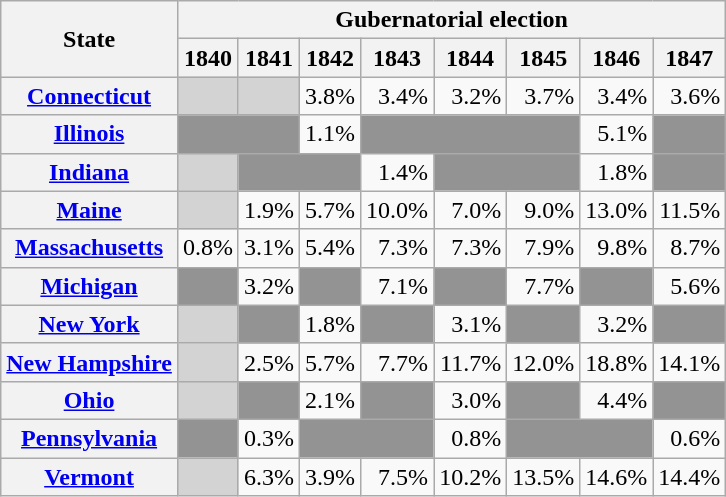<table class="sortable wikitable">
<tr>
<th rowspan=2>State</th>
<th colspan=8>Gubernatorial election</th>
</tr>
<tr>
<th>1840</th>
<th>1841</th>
<th>1842</th>
<th>1843</th>
<th>1844</th>
<th>1845</th>
<th>1846</th>
<th>1847</th>
</tr>
<tr>
<th><a href='#'>Connecticut</a></th>
<td align=right style="background:#d3d3d3;"></td>
<td align=right style="background:#d3d3d3;"></td>
<td align=right>3.8%</td>
<td align=right>3.4%</td>
<td align=right>3.2%</td>
<td align=right>3.7%</td>
<td align=right>3.4%</td>
<td align=right>3.6%</td>
</tr>
<tr>
<th><a href='#'>Illinois</a></th>
<td align=center colspan=2 style="background:#939393;"></td>
<td align=right>1.1%</td>
<td align=center colspan=3 style="background:#939393;"></td>
<td align=right>5.1%</td>
<td align=center style="background:#939393;"></td>
</tr>
<tr>
<th><a href='#'>Indiana</a></th>
<td align=right style="background:#d3d3d3;"></td>
<td align=center colspan=2 style="background:#939393;"></td>
<td align=right>1.4%</td>
<td align=center colspan=2 style="background:#939393;"></td>
<td align=right>1.8%</td>
<td align=center style="background:#939393;"></td>
</tr>
<tr>
<th><a href='#'>Maine</a></th>
<td align=right style="background:#d3d3d3;"></td>
<td align=right>1.9%</td>
<td align=right>5.7%</td>
<td align=right>10.0%</td>
<td align=right>7.0%</td>
<td align=right>9.0%</td>
<td align=right>13.0%</td>
<td align=right>11.5%</td>
</tr>
<tr>
<th><a href='#'>Massachusetts</a></th>
<td align=right>0.8%</td>
<td align=right>3.1%</td>
<td align=right>5.4%</td>
<td align=right>7.3%</td>
<td align=right>7.3%</td>
<td align=right>7.9%</td>
<td align=right>9.8%</td>
<td align=right>8.7%</td>
</tr>
<tr>
<th><a href='#'>Michigan</a></th>
<td align=center style="background:#939393;"></td>
<td align=right>3.2%</td>
<td align=center style="background:#939393;"></td>
<td align=right>7.1%</td>
<td align=center style="background:#939393;"></td>
<td align=right>7.7%</td>
<td align=center style="background:#939393;"></td>
<td align=right>5.6%</td>
</tr>
<tr>
<th><a href='#'>New York</a></th>
<td align=right style="background:#d3d3d3;"></td>
<td align=center style="background:#939393;"></td>
<td align=right>1.8%</td>
<td align=center style="background:#939393;"></td>
<td align=right>3.1%</td>
<td align=center style="background:#939393;"></td>
<td align=right>3.2%</td>
<td align=center style="background:#939393;"></td>
</tr>
<tr>
<th><a href='#'>New Hampshire</a></th>
<td align=right style="background:#d3d3d3;"></td>
<td align=right>2.5%</td>
<td align=right>5.7%</td>
<td align=right>7.7%</td>
<td align=right>11.7%</td>
<td align=right>12.0%</td>
<td align=right>18.8%</td>
<td align=right>14.1%</td>
</tr>
<tr>
<th><a href='#'>Ohio</a></th>
<td align=right style="background:#d3d3d3;"></td>
<td align=center style="background:#939393;"></td>
<td align=right>2.1%</td>
<td align=center style="background:#939393;"></td>
<td align=right>3.0%</td>
<td align=center style="background:#939393;"></td>
<td align=right>4.4%</td>
<td align=center style="background:#939393;"></td>
</tr>
<tr>
<th><a href='#'>Pennsylvania</a></th>
<td align=center style="background:#939393;"></td>
<td align=right>0.3%</td>
<td align=center colspan=2 style="background:#939393;"></td>
<td align=right>0.8%</td>
<td align=center colspan=2 style="background:#939393;"></td>
<td align=right>0.6%</td>
</tr>
<tr>
<th><a href='#'>Vermont</a></th>
<td align=right style="background:#d3d3d3;"></td>
<td align=right>6.3%</td>
<td align=right>3.9%</td>
<td align=right>7.5%</td>
<td align=right>10.2%</td>
<td align=right>13.5%</td>
<td align=right>14.6%</td>
<td align=right>14.4%</td>
</tr>
</table>
